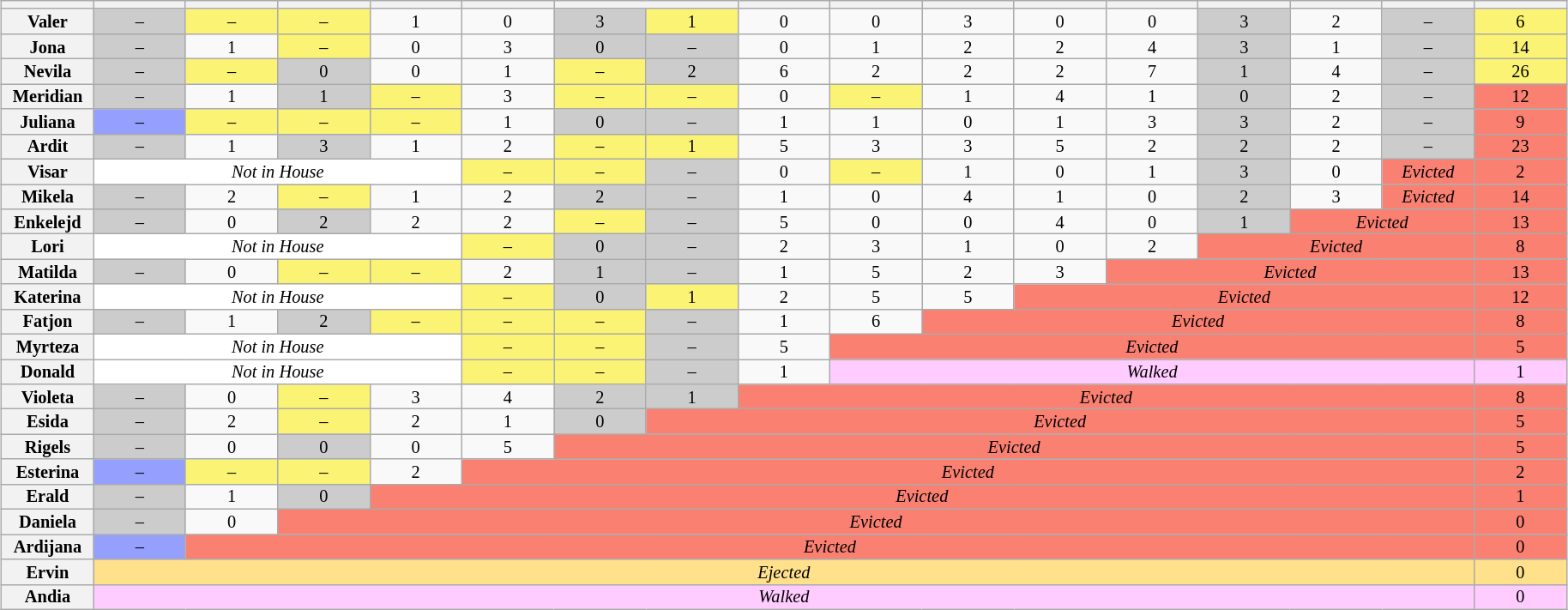<table class="wikitable" style="font-size:85%; line-height:13px; text-align:center; margin-left: auto; margin-right: auto">
<tr>
<th style="width: 5%;"></th>
<th style="width: 5%;"></th>
<th style="width: 5%;"></th>
<th style="width: 5%;"></th>
<th style="width: 5%;"></th>
<th style="width: 5%;"></th>
<th colspan="2" style="width: 10%;"></th>
<th style="width: 5%;"></th>
<th style="width: 5%;"></th>
<th style="width: 5%;"></th>
<th style="width: 5%;"></th>
<th style="width: 5%;"></th>
<th style="width: 5%;"></th>
<th style="width: 5%;"></th>
<th style="width: 5%;"></th>
<th style="width: 5%;"></th>
</tr>
<tr>
<th>Valer</th>
<td style="background:#ccc;">–</td>
<td style="background:#fbf373;">–</td>
<td style="background:#fbf373;">–</td>
<td>1</td>
<td>0</td>
<td style="background:#ccc;">3</td>
<td style="background:#fbf373;">1</td>
<td>0</td>
<td>0</td>
<td>3</td>
<td>0</td>
<td>0</td>
<td style="background:#ccc;">3</td>
<td>2</td>
<td style="background:#ccc;">–</td>
<td style="background:#fbf373;">6</td>
</tr>
<tr>
<th>Jona</th>
<td style="background:#ccc;">–</td>
<td>1</td>
<td style="background:#fbf373;">–</td>
<td>0</td>
<td>3</td>
<td style="background:#ccc;">0</td>
<td style="background:#ccc;">–</td>
<td>0</td>
<td>1</td>
<td>2</td>
<td>2</td>
<td>4</td>
<td style="background:#ccc;">3</td>
<td>1</td>
<td style="background:#ccc;">–</td>
<td style="background:#fbf373;">14</td>
</tr>
<tr>
<th>Nevila</th>
<td style="background:#ccc;">–</td>
<td style="background:#fbf373;">–</td>
<td style="background:#ccc;">0</td>
<td>0</td>
<td>1</td>
<td style="background:#fbf373;">–</td>
<td style="background:#ccc;">2</td>
<td>6</td>
<td>2</td>
<td>2</td>
<td>2</td>
<td>7</td>
<td style="background:#ccc;">1</td>
<td>4</td>
<td style="background:#ccc;">–</td>
<td style="background:#fbf373;">26</td>
</tr>
<tr>
<th>Meridian</th>
<td style="background:#ccc;">–</td>
<td>1</td>
<td style="background:#ccc;">1</td>
<td style="background:#fbf373;">–</td>
<td>3</td>
<td style="background:#fbf373;">–</td>
<td style="background:#fbf373;">–</td>
<td>0</td>
<td style="background:#fbf373;">–</td>
<td>1</td>
<td>4</td>
<td>1</td>
<td style="background:#ccc;">0</td>
<td>2</td>
<td style="background:#ccc;">–</td>
<td style="background:salmon;">12</td>
</tr>
<tr>
<th>Juliana</th>
<td style="background:#959ffd;">–</td>
<td style="background:#fbf373;">–</td>
<td style="background:#fbf373;">–</td>
<td style="background:#fbf373;">–</td>
<td>1</td>
<td style="background:#ccc;">0</td>
<td style="background:#ccc;">–</td>
<td>1</td>
<td>1</td>
<td>0</td>
<td>1</td>
<td>3</td>
<td style="background:#ccc;">3</td>
<td>2</td>
<td style="background:#ccc;">–</td>
<td style="background:salmon;">9</td>
</tr>
<tr>
<th>Ardit</th>
<td style="background:#ccc;">–</td>
<td>1</td>
<td style="background:#ccc;">3</td>
<td>1</td>
<td>2</td>
<td style="background:#fbf373;">–</td>
<td style="background:#fbf373;">1</td>
<td>5</td>
<td>3</td>
<td>3</td>
<td>5</td>
<td>2</td>
<td style="background:#ccc;">2</td>
<td>2</td>
<td style="background:#ccc;">–</td>
<td style="background:salmon;">23</td>
</tr>
<tr>
<th>Visar</th>
<td colspan="4" style="background:#fff;"><em>Not in House</em></td>
<td style="background:#FBF373;">–</td>
<td style="background:#fbf373;">–</td>
<td style="background:#ccc;">–</td>
<td>0</td>
<td style="background:#fbf373;">–</td>
<td>1</td>
<td>0</td>
<td>1</td>
<td style="background:#ccc;">3</td>
<td>0</td>
<td colspan="1" style="background:salmon;"><em>Evicted</em></td>
<td style="background:salmon;">2</td>
</tr>
<tr>
<th>Mikela</th>
<td style="background:#ccc;">–</td>
<td>2</td>
<td style="background:#fbf373;">–</td>
<td>1</td>
<td>2</td>
<td style="background:#ccc;">2</td>
<td style="background:#ccc;">–</td>
<td>1</td>
<td>0</td>
<td>4</td>
<td>1</td>
<td>0</td>
<td style="background:#ccc;">2</td>
<td>3</td>
<td colspan="1" style="background:salmon;"><em>Evicted</em></td>
<td style="background:salmon;">14</td>
</tr>
<tr>
<th>Enkelejd</th>
<td style="background:#ccc;">–</td>
<td>0</td>
<td style="background:#ccc;">2</td>
<td>2</td>
<td>2</td>
<td style="background:#fbf373;">–</td>
<td style="background:#ccc;">–</td>
<td>5</td>
<td>0</td>
<td>0</td>
<td>4</td>
<td>0</td>
<td style="background:#ccc;">1</td>
<td colspan="2" style="background:salmon;"><em>Evicted</em></td>
<td style="background:salmon;">13</td>
</tr>
<tr>
<th>Lori</th>
<td colspan="4" style="background:#fff;"><em>Not in House</em></td>
<td style="background:#FBF373;">–</td>
<td style="background:#ccc;">0</td>
<td style="background:#ccc;">–</td>
<td>2</td>
<td>3</td>
<td>1</td>
<td>0</td>
<td>2</td>
<td colspan="3" style="background:salmon;"><em>Evicted</em></td>
<td style="background:salmon;">8</td>
</tr>
<tr>
<th>Matilda</th>
<td style="background:#ccc;">–</td>
<td>0</td>
<td style="background:#fbf373;">–</td>
<td style="background:#fbf373;">–</td>
<td>2</td>
<td style="background:#ccc;">1</td>
<td style="background:#ccc;">–</td>
<td>1</td>
<td>5</td>
<td>2</td>
<td>3</td>
<td colspan="4" style="background:salmon;"><em>Evicted</em></td>
<td style="background:salmon;">13</td>
</tr>
<tr>
<th>Katerina</th>
<td colspan="4" style="background:#fff;"><em>Not in House</em></td>
<td style="background:#FBF373;">–</td>
<td style="background:#ccc;">0</td>
<td style="background:#fbf373;">1</td>
<td>2</td>
<td>5</td>
<td>5</td>
<td colspan="5" style="background:salmon;"><em>Evicted</em></td>
<td style="background:salmon;">12</td>
</tr>
<tr>
<th>Fatjon</th>
<td style="background:#ccc;">–</td>
<td>1</td>
<td style="background:#ccc;">2</td>
<td style="background:#fbf373;">–</td>
<td style="background:#fbf373;">–</td>
<td style="background:#fbf373;">–</td>
<td style="background:#ccc;">–</td>
<td>1</td>
<td>6</td>
<td colspan="6" style="background:salmon;"><em>Evicted</em></td>
<td style="background:salmon;">8</td>
</tr>
<tr>
<th>Myrteza</th>
<td colspan="4" style="background:#fff;"><em>Not in House</em></td>
<td style="background:#FBF373;">–</td>
<td style="background:#fbf373;">–</td>
<td style="background:#ccc;">–</td>
<td>5</td>
<td colspan="7" style="background:salmon;"><em>Evicted</em></td>
<td style="background:salmon;">5</td>
</tr>
<tr>
<th>Donald</th>
<td colspan="4" style="background:#fff;"><em>Not in House</em></td>
<td style="background:#FBF373;">–</td>
<td style="background:#fbf373;">–</td>
<td style="background:#ccc;">–</td>
<td>1</td>
<td colspan="7" style="background:#fcf;"><em>Walked</em></td>
<td style="background:#fcf;">1</td>
</tr>
<tr>
<th>Violeta</th>
<td style="background:#ccc;">–</td>
<td>0</td>
<td style="background:#fbf373;">–</td>
<td>3</td>
<td>4</td>
<td style="background:#ccc;">2</td>
<td style="background:#ccc;">1</td>
<td colspan="8" style="background:salmon;"><em>Evicted</em></td>
<td style="background:salmon;">8</td>
</tr>
<tr>
<th>Esida</th>
<td style="background:#ccc;">–</td>
<td>2</td>
<td style="background:#fbf373;">–</td>
<td>2</td>
<td>1</td>
<td style="background:#ccc;">0</td>
<td colspan="9" style="background:salmon;"><em>Evicted</em></td>
<td style="background:salmon;">5</td>
</tr>
<tr>
<th>Rigels</th>
<td style="background:#ccc;">–</td>
<td>0</td>
<td style="background:#ccc;">0</td>
<td>0</td>
<td>5</td>
<td colspan="10" style="background:salmon;"><em>Evicted</em></td>
<td style="background:salmon;">5</td>
</tr>
<tr>
<th>Esterina</th>
<td style="background:#959ffd;">–</td>
<td style="background:#fbf373;">–</td>
<td style="background:#fbf373;">–</td>
<td>2</td>
<td colspan="11" style="background:salmon;"><em>Evicted</em></td>
<td style="background:salmon;">2</td>
</tr>
<tr>
<th>Erald</th>
<td style="background:#ccc;">–</td>
<td>1</td>
<td style="background:#ccc;">0</td>
<td colspan="12" style="background:salmon;"><em>Evicted</em></td>
<td style="background:salmon;">1</td>
</tr>
<tr>
<th>Daniela</th>
<td style="background:#ccc;">–</td>
<td>0</td>
<td colspan="13" style="background:salmon;"><em>Evicted</em></td>
<td style="background:salmon;">0</td>
</tr>
<tr>
<th>Ardijana</th>
<td style="background:#959ffd;">–</td>
<td colspan="14" style="background:salmon;"><em>Evicted</em></td>
<td style="background:salmon;">0</td>
</tr>
<tr>
<th>Ervin</th>
<td colspan="15" style="background:#ffe08b;"><em>Ejected</em></td>
<td style="background:#ffe08b;">0</td>
</tr>
<tr>
<th>Andia</th>
<td colspan="15" style="background:#fcf;"><em>Walked</em></td>
<td style="background:#fcf;">0</td>
</tr>
</table>
